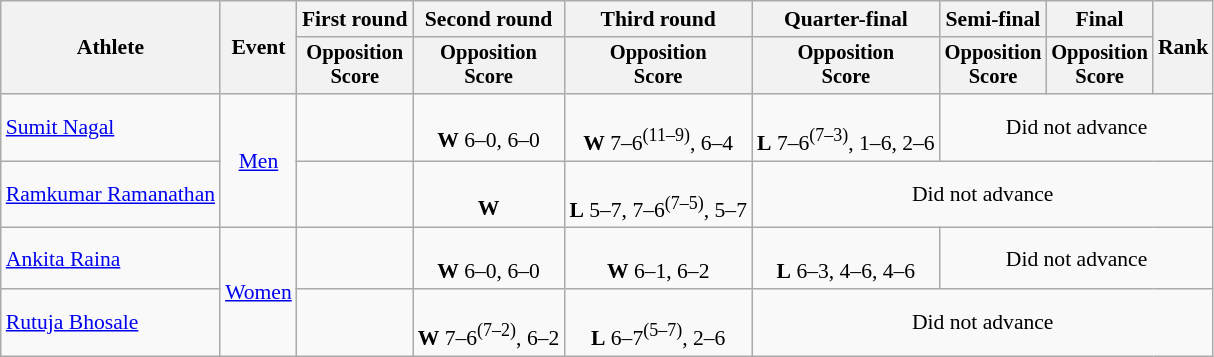<table class=wikitable style="text-align:center; font-size:90%">
<tr>
<th rowspan="2">Athlete</th>
<th rowspan="2">Event</th>
<th>First round</th>
<th>Second round</th>
<th>Third round</th>
<th>Quarter-final</th>
<th>Semi-final</th>
<th>Final</th>
<th rowspan="2">Rank</th>
</tr>
<tr style="font-size:95%">
<th>Opposition<br>Score</th>
<th>Opposition<br>Score</th>
<th>Opposition<br>Score</th>
<th>Opposition<br>Score</th>
<th>Opposition<br>Score</th>
<th>Opposition<br>Score</th>
</tr>
<tr>
<td align=left><a href='#'>Sumit Nagal</a></td>
<td rowspan="2"><a href='#'>Men</a></td>
<td></td>
<td><br><strong>W</strong> 6–0, 6–0</td>
<td> <br> <strong>W</strong> 7–6<sup>(11–9)</sup>, 6–4</td>
<td><br> <strong>L</strong> 7–6<sup>(7–3)</sup>, 1–6, 2–6</td>
<td colspan="3">Did not advance</td>
</tr>
<tr>
<td align=left><a href='#'>Ramkumar Ramanathan</a></td>
<td></td>
<td> <br><strong>W</strong> </td>
<td><br><strong>L</strong> 5–7, 7–6<sup>(7–5)</sup>, 5–7</td>
<td colspan="4">Did not advance</td>
</tr>
<tr>
<td style="text-align:left"><a href='#'>Ankita Raina</a></td>
<td rowspan="2"><a href='#'>Women</a></td>
<td></td>
<td><br><strong>W</strong> 6–0, 6–0</td>
<td><br><strong>W</strong> 6–1, 6–2</td>
<td><br><strong>L</strong> 6–3, 4–6, 4–6</td>
<td colspan=3>Did not advance</td>
</tr>
<tr>
<td style="text-align:left"><a href='#'>Rutuja Bhosale</a></td>
<td></td>
<td><br><strong>W</strong> 7–6<sup>(7–2)</sup>, 6–2</td>
<td><br><strong>L</strong> 6–7<sup>(5–7)</sup>, 2–6</td>
<td colspan="4">Did not advance</td>
</tr>
</table>
